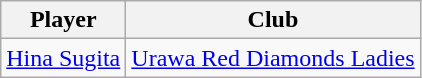<table class="wikitable">
<tr>
<th>Player</th>
<th>Club</th>
</tr>
<tr>
<td> <a href='#'>Hina Sugita</a></td>
<td><a href='#'>Urawa Red Diamonds Ladies</a></td>
</tr>
</table>
